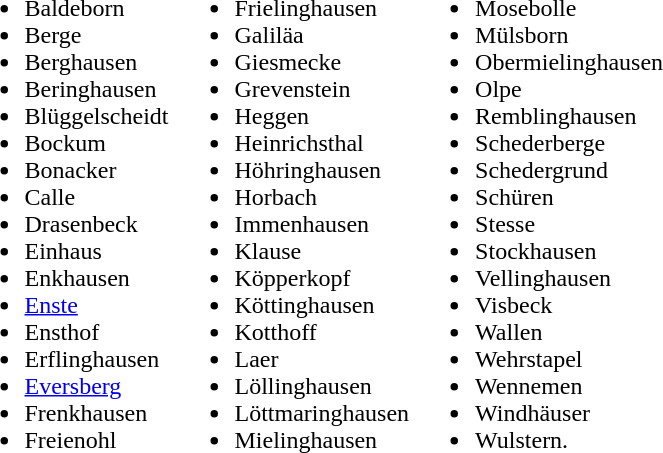<table>
<tr>
<td valign="top"><br><ul><li>Baldeborn</li><li>Berge</li><li>Berghausen</li><li>Beringhausen</li><li>Blüggelscheidt</li><li>Bockum</li><li>Bonacker</li><li>Calle</li><li>Drasenbeck</li><li>Einhaus</li><li>Enkhausen</li><li><a href='#'>Enste</a></li><li>Ensthof</li><li>Erflinghausen</li><li><a href='#'>Eversberg</a></li><li>Frenkhausen</li><li>Freienohl</li></ul></td>
<td valign="top"><br><ul><li>Frielinghausen</li><li>Galiläa</li><li>Giesmecke</li><li>Grevenstein</li><li>Heggen</li><li>Heinrichsthal</li><li>Höhringhausen</li><li>Horbach</li><li>Immenhausen</li><li>Klause</li><li>Köpperkopf</li><li>Köttinghausen</li><li>Kotthoff</li><li>Laer</li><li>Löllinghausen</li><li>Löttmaringhausen</li><li>Mielinghausen</li></ul></td>
<td valign="top"><br><ul><li>Mosebolle</li><li>Mülsborn</li><li>Obermielinghausen</li><li>Olpe</li><li>Remblinghausen</li><li>Schederberge</li><li>Schedergrund</li><li>Schüren</li><li>Stesse</li><li>Stockhausen</li><li>Vellinghausen</li><li>Visbeck</li><li>Wallen</li><li>Wehrstapel</li><li>Wennemen</li><li>Windhäuser</li><li>Wulstern.</li></ul></td>
</tr>
</table>
